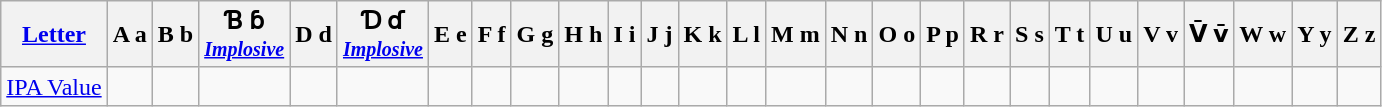<table class="wikitable" style="text-align:center">
<tr>
<th><a href='#'>Letter</a></th>
<th><strong>A a</strong></th>
<th><strong>B b</strong></th>
<th><strong>Ɓ ɓ</strong><br><em><small><a href='#'>Implosive</a></small></em></th>
<th><strong>D d</strong></th>
<th><strong>Ɗ ɗ</strong><br><em><small><a href='#'>Implosive</a></small></em></th>
<th><strong>E e</strong></th>
<th><strong>F f</strong></th>
<th><strong>G g</strong></th>
<th><strong>H h</strong></th>
<th><strong>I i</strong></th>
<th><strong>J j</strong></th>
<th><strong>K k</strong></th>
<th><strong>L l</strong></th>
<th><strong>M m</strong></th>
<th><strong>N n</strong></th>
<th><strong>O o</strong></th>
<th><strong>P p</strong></th>
<th><strong>R r</strong></th>
<th><strong>S s</strong></th>
<th><strong>T t</strong></th>
<th><strong>U u</strong></th>
<th><strong>V v</strong></th>
<th><strong>V̄ v̄</strong></th>
<th><strong>W w</strong></th>
<th><strong>Y y</strong></th>
<th><strong>Z z</strong></th>
</tr>
<tr>
<td><a href='#'>IPA Value</a></td>
<td></td>
<td></td>
<td><strong></strong></td>
<td></td>
<td><strong></strong></td>
<td></td>
<td></td>
<td></td>
<td></td>
<td></td>
<td></td>
<td></td>
<td></td>
<td></td>
<td></td>
<td></td>
<td></td>
<td></td>
<td></td>
<td></td>
<td></td>
<td></td>
<td></td>
<td></td>
<td></td>
<td></td>
</tr>
</table>
